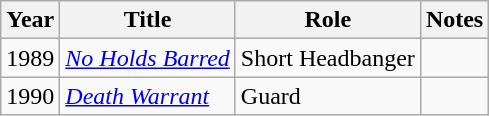<table class="wikitable sortable">
<tr>
<th>Year</th>
<th>Title</th>
<th>Role</th>
<th class="unsortable">Notes</th>
</tr>
<tr>
<td>1989</td>
<td><em><a href='#'>No Holds Barred</a></em></td>
<td>Short Headbanger</td>
<td></td>
</tr>
<tr>
<td>1990</td>
<td><em><a href='#'>Death Warrant</a></em></td>
<td>Guard</td>
<td></td>
</tr>
</table>
